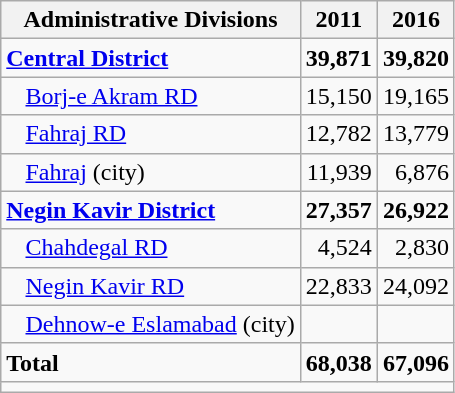<table class="wikitable">
<tr>
<th>Administrative Divisions</th>
<th>2011</th>
<th>2016</th>
</tr>
<tr>
<td><strong><a href='#'>Central District</a></strong></td>
<td style="text-align: right;"><strong>39,871</strong></td>
<td style="text-align: right;"><strong>39,820</strong></td>
</tr>
<tr>
<td style="padding-left: 1em;"><a href='#'>Borj-e Akram RD</a></td>
<td style="text-align: right;">15,150</td>
<td style="text-align: right;">19,165</td>
</tr>
<tr>
<td style="padding-left: 1em;"><a href='#'>Fahraj RD</a></td>
<td style="text-align: right;">12,782</td>
<td style="text-align: right;">13,779</td>
</tr>
<tr>
<td style="padding-left: 1em;"><a href='#'>Fahraj</a> (city)</td>
<td style="text-align: right;">11,939</td>
<td style="text-align: right;">6,876</td>
</tr>
<tr>
<td><strong><a href='#'>Negin Kavir District</a></strong></td>
<td style="text-align: right;"><strong>27,357</strong></td>
<td style="text-align: right;"><strong>26,922</strong></td>
</tr>
<tr>
<td style="padding-left: 1em;"><a href='#'>Chahdegal RD</a></td>
<td style="text-align: right;">4,524</td>
<td style="text-align: right;">2,830</td>
</tr>
<tr>
<td style="padding-left: 1em;"><a href='#'>Negin Kavir RD</a></td>
<td style="text-align: right;">22,833</td>
<td style="text-align: right;">24,092</td>
</tr>
<tr>
<td style="padding-left: 1em;"><a href='#'>Dehnow-e Eslamabad</a> (city)</td>
<td style="text-align: right;"></td>
<td style="text-align: right;"></td>
</tr>
<tr>
<td><strong>Total</strong></td>
<td style="text-align: right;"><strong>68,038</strong></td>
<td style="text-align: right;"><strong>67,096</strong></td>
</tr>
<tr>
<td colspan=3></td>
</tr>
</table>
